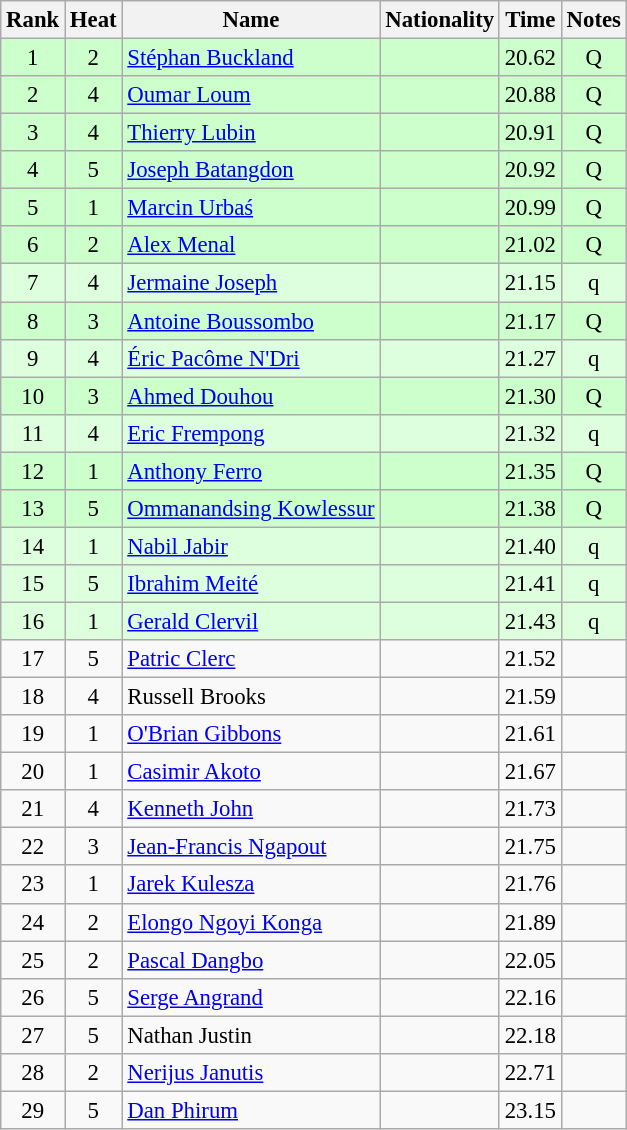<table class="wikitable sortable" style="text-align:center; font-size:95%">
<tr>
<th>Rank</th>
<th>Heat</th>
<th>Name</th>
<th>Nationality</th>
<th>Time</th>
<th>Notes</th>
</tr>
<tr bgcolor=ccffcc>
<td>1</td>
<td>2</td>
<td align=left><a href='#'>Stéphan Buckland</a></td>
<td align=left></td>
<td>20.62</td>
<td>Q</td>
</tr>
<tr bgcolor=ccffcc>
<td>2</td>
<td>4</td>
<td align=left><a href='#'>Oumar Loum</a></td>
<td align=left></td>
<td>20.88</td>
<td>Q</td>
</tr>
<tr bgcolor=ccffcc>
<td>3</td>
<td>4</td>
<td align=left><a href='#'>Thierry Lubin</a></td>
<td align=left></td>
<td>20.91</td>
<td>Q</td>
</tr>
<tr bgcolor=ccffcc>
<td>4</td>
<td>5</td>
<td align=left><a href='#'>Joseph Batangdon</a></td>
<td align=left></td>
<td>20.92</td>
<td>Q</td>
</tr>
<tr bgcolor=ccffcc>
<td>5</td>
<td>1</td>
<td align=left><a href='#'>Marcin Urbaś</a></td>
<td align=left></td>
<td>20.99</td>
<td>Q</td>
</tr>
<tr bgcolor=ccffcc>
<td>6</td>
<td>2</td>
<td align=left><a href='#'>Alex Menal</a></td>
<td align=left></td>
<td>21.02</td>
<td>Q</td>
</tr>
<tr bgcolor=ddffdd>
<td>7</td>
<td>4</td>
<td align=left><a href='#'>Jermaine Joseph</a></td>
<td align=left></td>
<td>21.15</td>
<td>q</td>
</tr>
<tr bgcolor=ccffcc>
<td>8</td>
<td>3</td>
<td align=left><a href='#'>Antoine Boussombo</a></td>
<td align=left></td>
<td>21.17</td>
<td>Q</td>
</tr>
<tr bgcolor=ddffdd>
<td>9</td>
<td>4</td>
<td align=left><a href='#'>Éric Pacôme N'Dri</a></td>
<td align=left></td>
<td>21.27</td>
<td>q</td>
</tr>
<tr bgcolor=ccffcc>
<td>10</td>
<td>3</td>
<td align=left><a href='#'>Ahmed Douhou</a></td>
<td align=left></td>
<td>21.30</td>
<td>Q</td>
</tr>
<tr bgcolor=ddffdd>
<td>11</td>
<td>4</td>
<td align=left><a href='#'>Eric Frempong</a></td>
<td align=left></td>
<td>21.32</td>
<td>q</td>
</tr>
<tr bgcolor=ccffcc>
<td>12</td>
<td>1</td>
<td align=left><a href='#'>Anthony Ferro</a></td>
<td align=left></td>
<td>21.35</td>
<td>Q</td>
</tr>
<tr bgcolor=ccffcc>
<td>13</td>
<td>5</td>
<td align=left><a href='#'>Ommanandsing Kowlessur</a></td>
<td align=left></td>
<td>21.38</td>
<td>Q</td>
</tr>
<tr bgcolor=ddffdd>
<td>14</td>
<td>1</td>
<td align=left><a href='#'>Nabil Jabir</a></td>
<td align=left></td>
<td>21.40</td>
<td>q</td>
</tr>
<tr bgcolor=ddffdd>
<td>15</td>
<td>5</td>
<td align=left><a href='#'>Ibrahim Meité</a></td>
<td align=left></td>
<td>21.41</td>
<td>q</td>
</tr>
<tr bgcolor=ddffdd>
<td>16</td>
<td>1</td>
<td align=left><a href='#'>Gerald Clervil</a></td>
<td align=left></td>
<td>21.43</td>
<td>q</td>
</tr>
<tr>
<td>17</td>
<td>5</td>
<td align=left><a href='#'>Patric Clerc</a></td>
<td align=left></td>
<td>21.52</td>
<td></td>
</tr>
<tr>
<td>18</td>
<td>4</td>
<td align=left>Russell Brooks</td>
<td align=left></td>
<td>21.59</td>
<td></td>
</tr>
<tr>
<td>19</td>
<td>1</td>
<td align=left><a href='#'>O'Brian Gibbons</a></td>
<td align=left></td>
<td>21.61</td>
<td></td>
</tr>
<tr>
<td>20</td>
<td>1</td>
<td align=left><a href='#'>Casimir Akoto</a></td>
<td align=left></td>
<td>21.67</td>
<td></td>
</tr>
<tr>
<td>21</td>
<td>4</td>
<td align=left><a href='#'>Kenneth John</a></td>
<td align=left></td>
<td>21.73</td>
<td></td>
</tr>
<tr>
<td>22</td>
<td>3</td>
<td align=left><a href='#'>Jean-Francis Ngapout</a></td>
<td align=left></td>
<td>21.75</td>
<td></td>
</tr>
<tr>
<td>23</td>
<td>1</td>
<td align=left><a href='#'>Jarek Kulesza</a></td>
<td align=left></td>
<td>21.76</td>
<td></td>
</tr>
<tr>
<td>24</td>
<td>2</td>
<td align=left><a href='#'>Elongo Ngoyi Konga</a></td>
<td align=left></td>
<td>21.89</td>
<td></td>
</tr>
<tr>
<td>25</td>
<td>2</td>
<td align=left><a href='#'>Pascal Dangbo</a></td>
<td align=left></td>
<td>22.05</td>
<td></td>
</tr>
<tr>
<td>26</td>
<td>5</td>
<td align=left><a href='#'>Serge Angrand</a></td>
<td align=left></td>
<td>22.16</td>
<td></td>
</tr>
<tr>
<td>27</td>
<td>5</td>
<td align=left>Nathan Justin</td>
<td align=left></td>
<td>22.18</td>
<td></td>
</tr>
<tr>
<td>28</td>
<td>2</td>
<td align=left><a href='#'>Nerijus Janutis</a></td>
<td align=left></td>
<td>22.71</td>
<td></td>
</tr>
<tr>
<td>29</td>
<td>5</td>
<td align=left><a href='#'>Dan Phirum</a></td>
<td align=left></td>
<td>23.15</td>
<td></td>
</tr>
</table>
